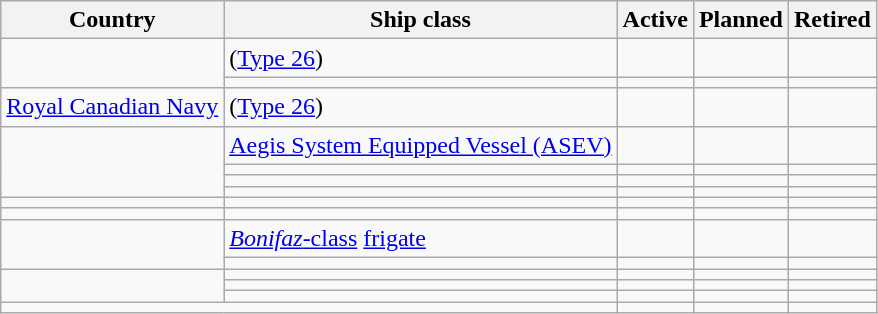<table class="wikitable" style="margin-left: 10px">
<tr>
<th>Country</th>
<th>Ship class</th>
<th>Active</th>
<th>Planned</th>
<th>Retired</th>
</tr>
<tr>
<td rowspan="2"></td>
<td> (<a href='#'>Type 26</a>)</td>
<td></td>
<td></td>
<td></td>
</tr>
<tr>
<td></td>
<td></td>
<td></td>
<td></td>
</tr>
<tr>
<td> <a href='#'>Royal Canadian Navy</a></td>
<td> (<a href='#'>Type 26</a>)</td>
<td></td>
<td></td>
<td></td>
</tr>
<tr>
<td rowspan="4"></td>
<td><a href='#'>Aegis System Equipped Vessel (ASEV)</a></td>
<td></td>
<td></td>
<td></td>
</tr>
<tr>
<td></td>
<td></td>
<td></td>
<td></td>
</tr>
<tr>
<td></td>
<td></td>
<td></td>
<td></td>
</tr>
<tr>
<td></td>
<td></td>
<td></td>
<td></td>
</tr>
<tr>
<td></td>
<td></td>
<td></td>
<td></td>
<td></td>
</tr>
<tr>
<td></td>
<td></td>
<td></td>
<td></td>
<td></td>
</tr>
<tr>
<td rowspan="2"></td>
<td><a href='#'><em>Bonifaz</em>-class</a> <a href='#'>frigate</a></td>
<td></td>
<td></td>
<td></td>
</tr>
<tr>
<td></td>
<td></td>
<td></td>
<td></td>
</tr>
<tr>
<td rowspan="3"></td>
<td></td>
<td></td>
<td></td>
<td></td>
</tr>
<tr>
<td></td>
<td></td>
<td></td>
<td></td>
</tr>
<tr>
<td></td>
<td></td>
<td></td>
<td></td>
</tr>
<tr>
<td colspan="2"></td>
<td><strong></strong></td>
<td><strong></strong></td>
<td><strong></strong></td>
</tr>
</table>
